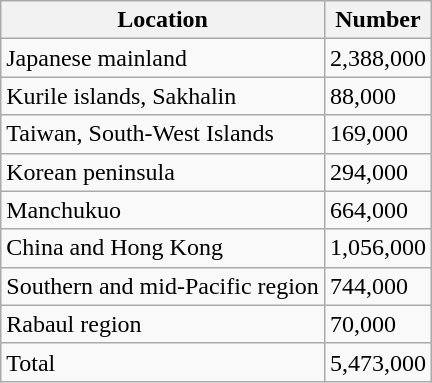<table class="wikitable">
<tr>
<th>Location</th>
<th>Number</th>
</tr>
<tr>
<td>Japanese mainland</td>
<td>2,388,000</td>
</tr>
<tr>
<td>Kurile islands, Sakhalin</td>
<td>88,000</td>
</tr>
<tr>
<td>Taiwan, South-West Islands</td>
<td>169,000</td>
</tr>
<tr>
<td>Korean peninsula</td>
<td>294,000</td>
</tr>
<tr>
<td>Manchukuo</td>
<td>664,000</td>
</tr>
<tr>
<td>China and Hong Kong</td>
<td>1,056,000</td>
</tr>
<tr>
<td>Southern and mid-Pacific region</td>
<td>744,000</td>
</tr>
<tr>
<td>Rabaul region</td>
<td>70,000</td>
</tr>
<tr>
<td>Total</td>
<td>5,473,000</td>
</tr>
</table>
